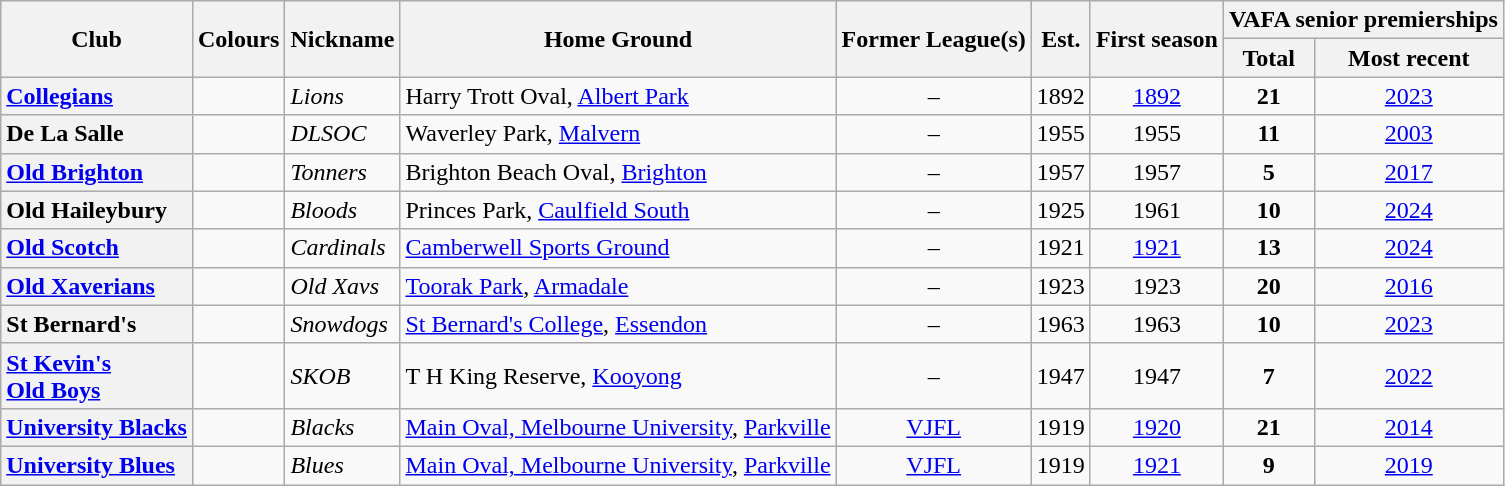<table class="wikitable sortable" width:100%">
<tr>
<th rowspan=2>Club</th>
<th rowspan=2 class=unsortable>Colours</th>
<th rowspan=2>Nickname</th>
<th rowspan=2>Home Ground</th>
<th rowspan="2">Former League(s)</th>
<th rowspan="2">Est.</th>
<th rowspan=2>First season</th>
<th colspan=2>VAFA senior premierships</th>
</tr>
<tr>
<th>Total</th>
<th>Most recent</th>
</tr>
<tr>
<th style="text-align:left;"><a href='#'>Collegians</a></th>
<td></td>
<td align='left'><em>Lions</em></td>
<td align='left'>Harry Trott Oval, <a href='#'>Albert Park</a></td>
<td style="text-align:center;">–</td>
<td style="text-align:center;">1892</td>
<td style="text-align:center;"><a href='#'>1892</a></td>
<td style="text-align:center;"><strong>21</strong></td>
<td style="text-align:center;"><a href='#'>2023</a></td>
</tr>
<tr>
<th style="text-align:left;">De La Salle</th>
<td></td>
<td><em>DLSOC</em></td>
<td>Waverley Park, <a href='#'>Malvern</a></td>
<td style="text-align:center;">–</td>
<td style="text-align:center;">1955</td>
<td style="text-align:center;">1955</td>
<td style="text-align:center;"><strong>11</strong></td>
<td style="text-align:center;"><a href='#'>2003</a></td>
</tr>
<tr>
<th style="text-align:left;"><a href='#'>Old Brighton</a></th>
<td></td>
<td align='left'><em>Tonners</em></td>
<td align='left'>Brighton Beach Oval, <a href='#'>Brighton</a></td>
<td style="text-align:center;">–</td>
<td style="text-align:center;">1957</td>
<td style="text-align:center;">1957</td>
<td style="text-align:center;"><strong>5</strong></td>
<td style="text-align:center;"><a href='#'>2017</a></td>
</tr>
<tr>
<th style="text-align:left;">Old Haileybury</th>
<td></td>
<td><em>Bloods</em></td>
<td>Princes Park, <a href='#'>Caulfield South</a></td>
<td style="text-align:center;">–</td>
<td style="text-align:center;">1925</td>
<td style="text-align:center;">1961</td>
<td style="text-align:center;"><strong>10</strong></td>
<td style="text-align:center;"><a href='#'>2024</a></td>
</tr>
<tr>
<th style="text-align:left;"><a href='#'>Old Scotch</a></th>
<td></td>
<td align='left'><em>Cardinals</em></td>
<td align='left'><a href='#'>Camberwell Sports Ground</a></td>
<td style="text-align:center;">–</td>
<td style="text-align:center;">1921</td>
<td style="text-align:center;"><a href='#'>1921</a></td>
<td style="text-align:center;"><strong>13</strong></td>
<td style="text-align:center;"><a href='#'>2024</a></td>
</tr>
<tr>
<th style="text-align:left;"><a href='#'>Old Xaverians</a></th>
<td></td>
<td align='left'><em>Old Xavs</em></td>
<td align='left'><a href='#'>Toorak Park</a>, <a href='#'>Armadale</a></td>
<td style="text-align:center;">–</td>
<td style="text-align:center;">1923</td>
<td style="text-align:center;">1923</td>
<td style="text-align:center;"><strong>20</strong></td>
<td style="text-align:center;"><a href='#'>2016</a></td>
</tr>
<tr>
<th style="text-align:left;">St Bernard's</th>
<td></td>
<td><em>Snowdogs</em></td>
<td><a href='#'>St Bernard's College</a>, <a href='#'>Essendon</a></td>
<td style="text-align:center;">–</td>
<td style="text-align:center;">1963</td>
<td style="text-align:center;">1963</td>
<td style="text-align:center;"><strong>10</strong></td>
<td style="text-align:center;"><a href='#'>2023</a></td>
</tr>
<tr>
<th style="text-align:left;"><a href='#'>St Kevin's<br>Old Boys</a></th>
<td></td>
<td><em>SKOB</em></td>
<td>T H King Reserve, <a href='#'>Kooyong</a></td>
<td style="text-align:center;">–</td>
<td style="text-align:center;">1947</td>
<td style="text-align:center;">1947</td>
<td style="text-align:center;"><strong>7</strong></td>
<td style="text-align:center;"><a href='#'>2022</a></td>
</tr>
<tr>
<th style="text-align:left;"><a href='#'>University Blacks</a></th>
<td></td>
<td><em>Blacks</em></td>
<td><a href='#'>Main Oval, Melbourne University</a>, <a href='#'>Parkville</a></td>
<td style="text-align:center;"><a href='#'>VJFL</a></td>
<td style="text-align:center;">1919</td>
<td style="text-align:center;"><a href='#'>1920</a></td>
<td style="text-align:center;"><strong>21</strong></td>
<td style="text-align:center;"><a href='#'>2014</a></td>
</tr>
<tr>
<th style="text-align:left;"><a href='#'>University Blues</a></th>
<td></td>
<td><em>Blues</em></td>
<td><a href='#'>Main Oval, Melbourne University</a>, <a href='#'>Parkville</a></td>
<td style="text-align:center;"><a href='#'>VJFL</a></td>
<td style="text-align:center;">1919</td>
<td style="text-align:center;"><a href='#'>1921</a></td>
<td style="text-align:center;"><strong>9</strong></td>
<td style="text-align:center;"><a href='#'>2019</a></td>
</tr>
</table>
